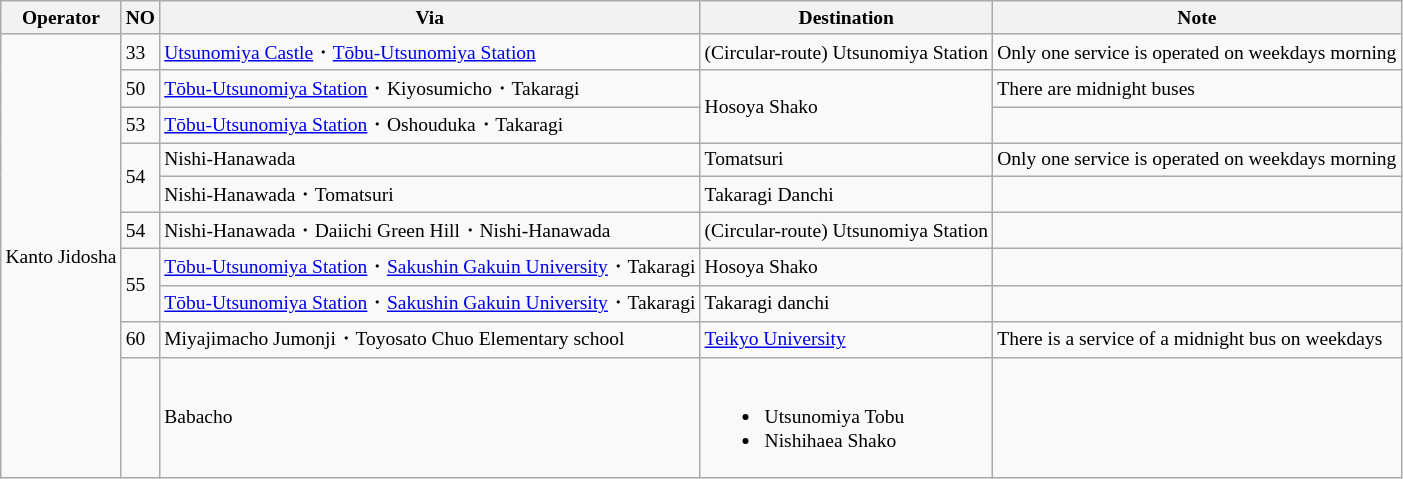<table class="wikitable" style="font-size:small">
<tr>
<th>Operator</th>
<th>NO</th>
<th>Via</th>
<th>Destination</th>
<th>Note</th>
</tr>
<tr>
<td rowspan="10">Kanto Jidosha</td>
<td>33</td>
<td><a href='#'>Utsunomiya Castle</a>・<a href='#'>Tōbu-Utsunomiya Station</a></td>
<td>(Circular-route) Utsunomiya Station</td>
<td>Only one service is operated on weekdays morning</td>
</tr>
<tr>
<td>50</td>
<td><a href='#'>Tōbu-Utsunomiya Station</a>・Kiyosumicho・Takaragi</td>
<td rowspan="2">Hosoya Shako</td>
<td>There are midnight buses</td>
</tr>
<tr>
<td>53</td>
<td><a href='#'>Tōbu-Utsunomiya Station</a>・Oshouduka・Takaragi</td>
<td></td>
</tr>
<tr>
<td rowspan="2">54</td>
<td>Nishi-Hanawada</td>
<td>Tomatsuri</td>
<td>Only one service is operated on weekdays morning</td>
</tr>
<tr>
<td>Nishi-Hanawada・Tomatsuri</td>
<td>Takaragi Danchi</td>
<td></td>
</tr>
<tr>
<td>54</td>
<td>Nishi-Hanawada・Daiichi Green Hill・Nishi-Hanawada</td>
<td>(Circular-route) Utsunomiya Station</td>
<td></td>
</tr>
<tr>
<td rowspan="2">55</td>
<td><a href='#'>Tōbu-Utsunomiya Station</a>・<a href='#'>Sakushin Gakuin University</a>・Takaragi</td>
<td>Hosoya Shako</td>
<td></td>
</tr>
<tr>
<td><a href='#'>Tōbu-Utsunomiya Station</a>・<a href='#'>Sakushin Gakuin University</a>・Takaragi</td>
<td>Takaragi danchi</td>
<td></td>
</tr>
<tr>
<td>60</td>
<td>Miyajimacho Jumonji・Toyosato Chuo Elementary school</td>
<td><a href='#'>Teikyo University</a></td>
<td>There is a service of a midnight bus on weekdays</td>
</tr>
<tr>
<td></td>
<td>Babacho</td>
<td><br><ul><li>Utsunomiya Tobu</li><li>Nishihaea Shako</li></ul></td>
<td></td>
</tr>
</table>
